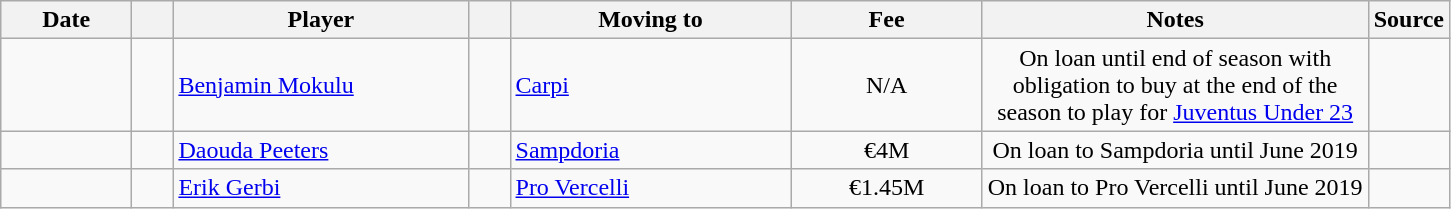<table class="wikitable sortable">
<tr>
<th style="width:80px;">Date</th>
<th style="width:20px;"></th>
<th style="width:190px;">Player</th>
<th style="width:20px;"></th>
<th style="width:180px;">Moving to</th>
<th style="width:120px;" class="unsortable">Fee</th>
<th style="width:250px;" class="unsortable">Notes</th>
<th style="width:20px;">Source</th>
</tr>
<tr>
<td></td>
<td align="center"></td>
<td> <a href='#'>Benjamin Mokulu</a></td>
<td align="center"></td>
<td align=left> <a href='#'>Carpi</a></td>
<td align=center>N/A</td>
<td align=center>On loan until end of season with obligation to buy at the end of the season to play for <a href='#'>Juventus Under 23</a></td>
<td></td>
</tr>
<tr>
<td></td>
<td align="center"></td>
<td> <a href='#'>Daouda Peeters</a></td>
<td align="center"></td>
<td align=left> <a href='#'>Sampdoria</a></td>
<td align=center>€4M</td>
<td align=center>On loan to Sampdoria until June 2019</td>
<td></td>
</tr>
<tr>
<td></td>
<td align="center"></td>
<td> <a href='#'>Erik Gerbi</a></td>
<td align="center"></td>
<td> <a href='#'>Pro Vercelli</a></td>
<td align=center>€1.45M</td>
<td align=center>On loan to Pro Vercelli until June 2019</td>
<td><small></small></td>
</tr>
</table>
